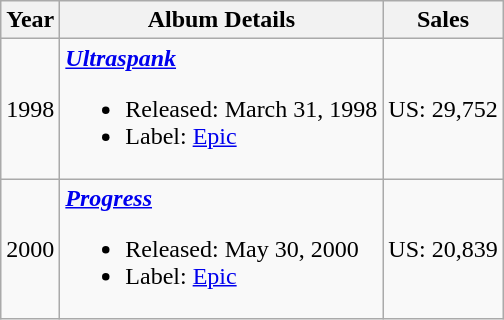<table class="wikitable">
<tr>
<th>Year</th>
<th>Album Details</th>
<th>Sales</th>
</tr>
<tr>
<td>1998</td>
<td><em><a href='#'><strong>Ultraspank</strong></a></em><br><ul><li>Released: March 31, 1998</li><li>Label: <a href='#'>Epic</a></li></ul></td>
<td>US: 29,752</td>
</tr>
<tr>
<td>2000</td>
<td><em><a href='#'><strong>Progress</strong></a></em><br><ul><li>Released: May 30, 2000</li><li>Label: <a href='#'>Epic</a></li></ul></td>
<td>US: 20,839</td>
</tr>
</table>
